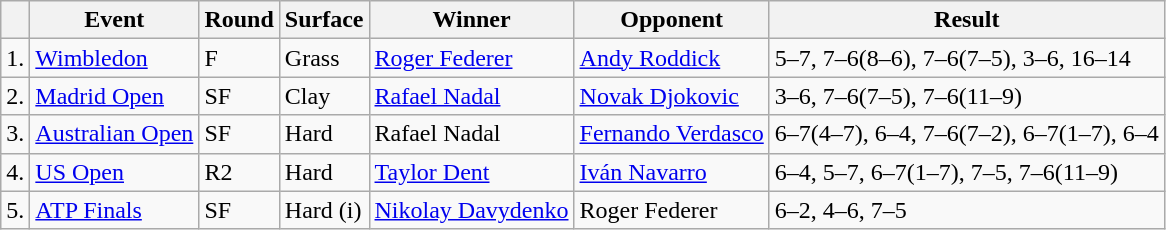<table class=wikitable>
<tr>
<th></th>
<th>Event</th>
<th>Round</th>
<th>Surface</th>
<th>Winner</th>
<th>Opponent</th>
<th>Result</th>
</tr>
<tr>
<td>1.</td>
<td><a href='#'>Wimbledon</a></td>
<td>F</td>
<td>Grass</td>
<td> <a href='#'>Roger Federer</a></td>
<td> <a href='#'>Andy Roddick</a></td>
<td>5–7, 7–6(8–6), 7–6(7–5), 3–6, 16–14</td>
</tr>
<tr>
<td>2.</td>
<td><a href='#'>Madrid Open</a></td>
<td>SF</td>
<td>Clay</td>
<td> <a href='#'>Rafael Nadal</a></td>
<td> <a href='#'>Novak Djokovic</a></td>
<td>3–6, 7–6(7–5), 7–6(11–9)</td>
</tr>
<tr>
<td>3.</td>
<td><a href='#'>Australian Open</a></td>
<td>SF</td>
<td>Hard</td>
<td> Rafael Nadal</td>
<td> <a href='#'>Fernando Verdasco</a></td>
<td>6–7(4–7), 6–4, 7–6(7–2), 6–7(1–7), 6–4</td>
</tr>
<tr>
<td>4.</td>
<td><a href='#'>US Open</a></td>
<td>R2</td>
<td>Hard</td>
<td> <a href='#'>Taylor Dent</a></td>
<td> <a href='#'>Iván Navarro</a></td>
<td>6–4, 5–7, 6–7(1–7), 7–5, 7–6(11–9)</td>
</tr>
<tr>
<td>5.</td>
<td><a href='#'>ATP Finals</a></td>
<td>SF</td>
<td>Hard (i)</td>
<td> <a href='#'>Nikolay Davydenko</a></td>
<td> Roger Federer</td>
<td>6–2, 4–6, 7–5</td>
</tr>
</table>
